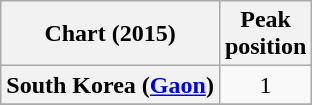<table class="wikitable plainrowheaders">
<tr>
<th>Chart (2015)</th>
<th>Peak<br>position</th>
</tr>
<tr>
<th scope="row">South Korea (<a href='#'>Gaon</a>)</th>
<td align="center">1</td>
</tr>
<tr>
</tr>
</table>
